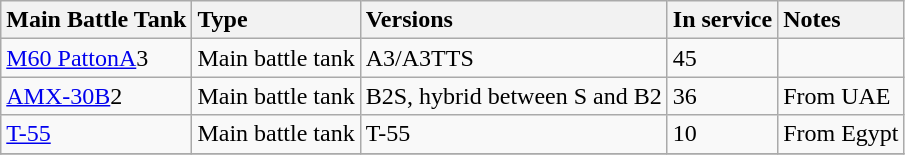<table class="wikitable">
<tr>
<th style="text-align: left;">Main Battle Tank</th>
<th style="text-align: left;">Type</th>
<th style="text-align: left;">Versions</th>
<th style="text-align: left;">In service</th>
<th style="text-align: left;">Notes</th>
</tr>
<tr>
<td><a href='#'>M60 PattonA</a>3</td>
<td>Main battle tank</td>
<td>A3/A3TTS</td>
<td>45 </td>
<td></td>
</tr>
<tr>
<td><a href='#'>AMX-30B</a>2</td>
<td>Main battle tank</td>
<td>B2S, hybrid between S and B2</td>
<td>36 </td>
<td>From UAE</td>
</tr>
<tr>
<td><a href='#'>T-55</a></td>
<td>Main battle tank</td>
<td>T-55</td>
<td>10 </td>
<td>From Egypt</td>
</tr>
<tr>
</tr>
</table>
